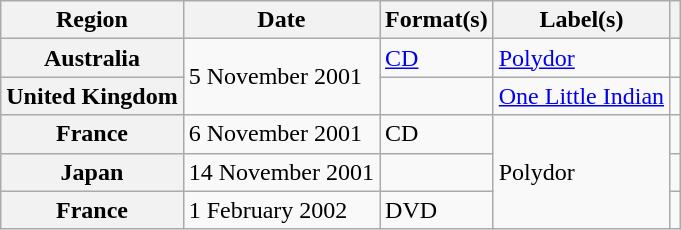<table class="wikitable sortable plainrowheaders">
<tr>
<th scope="col">Region</th>
<th scope="col">Date</th>
<th scope="col">Format(s)</th>
<th scope="col">Label(s)</th>
<th scope="col" class="unsortable"></th>
</tr>
<tr>
<th scope="row">Australia</th>
<td rowspan="2">5 November 2001</td>
<td><a href='#'>CD</a></td>
<td><a href='#'>Polydor</a></td>
<td></td>
</tr>
<tr>
<th scope="row">United Kingdom</th>
<td></td>
<td><a href='#'>One Little Indian</a></td>
<td></td>
</tr>
<tr>
<th scope="row">France</th>
<td>6 November 2001</td>
<td>CD</td>
<td rowspan="3">Polydor</td>
<td></td>
</tr>
<tr>
<th scope="row">Japan</th>
<td>14 November 2001</td>
<td></td>
<td></td>
</tr>
<tr>
<th scope="row">France</th>
<td>1 February 2002</td>
<td>DVD</td>
<td></td>
</tr>
</table>
